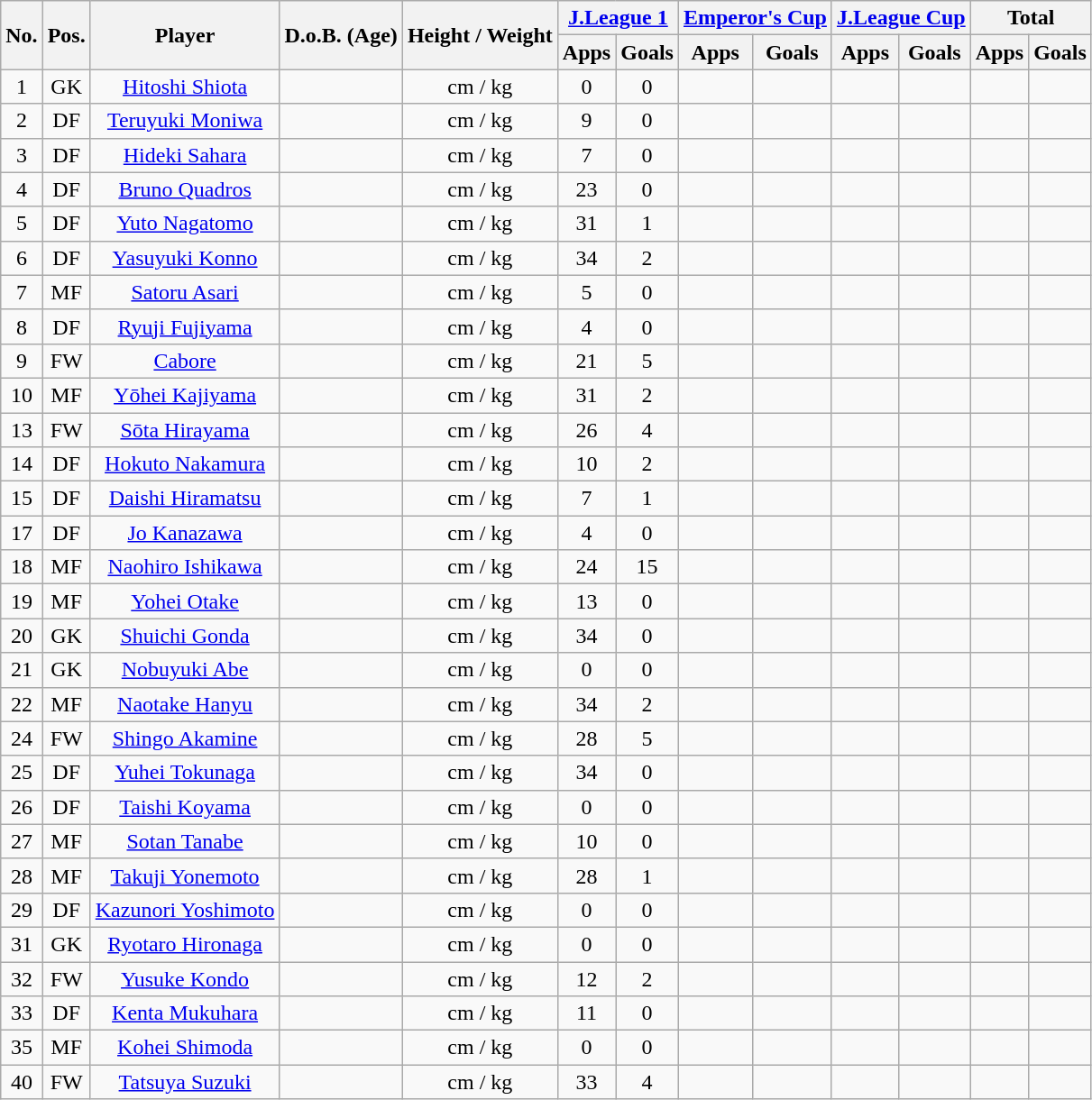<table class="wikitable" style="text-align:center;">
<tr>
<th rowspan="2">No.</th>
<th rowspan="2">Pos.</th>
<th rowspan="2">Player</th>
<th rowspan="2">D.o.B. (Age)</th>
<th rowspan="2">Height / Weight</th>
<th colspan="2"><a href='#'>J.League 1</a></th>
<th colspan="2"><a href='#'>Emperor's Cup</a></th>
<th colspan="2"><a href='#'>J.League Cup</a></th>
<th colspan="2">Total</th>
</tr>
<tr>
<th>Apps</th>
<th>Goals</th>
<th>Apps</th>
<th>Goals</th>
<th>Apps</th>
<th>Goals</th>
<th>Apps</th>
<th>Goals</th>
</tr>
<tr>
<td>1</td>
<td>GK</td>
<td><a href='#'>Hitoshi Shiota</a></td>
<td></td>
<td>cm / kg</td>
<td>0</td>
<td>0</td>
<td></td>
<td></td>
<td></td>
<td></td>
<td></td>
<td></td>
</tr>
<tr>
<td>2</td>
<td>DF</td>
<td><a href='#'>Teruyuki Moniwa</a></td>
<td></td>
<td>cm / kg</td>
<td>9</td>
<td>0</td>
<td></td>
<td></td>
<td></td>
<td></td>
<td></td>
<td></td>
</tr>
<tr>
<td>3</td>
<td>DF</td>
<td><a href='#'>Hideki Sahara</a></td>
<td></td>
<td>cm / kg</td>
<td>7</td>
<td>0</td>
<td></td>
<td></td>
<td></td>
<td></td>
<td></td>
<td></td>
</tr>
<tr>
<td>4</td>
<td>DF</td>
<td><a href='#'>Bruno Quadros</a></td>
<td></td>
<td>cm / kg</td>
<td>23</td>
<td>0</td>
<td></td>
<td></td>
<td></td>
<td></td>
<td></td>
<td></td>
</tr>
<tr>
<td>5</td>
<td>DF</td>
<td><a href='#'>Yuto Nagatomo</a></td>
<td></td>
<td>cm / kg</td>
<td>31</td>
<td>1</td>
<td></td>
<td></td>
<td></td>
<td></td>
<td></td>
<td></td>
</tr>
<tr>
<td>6</td>
<td>DF</td>
<td><a href='#'>Yasuyuki Konno</a></td>
<td></td>
<td>cm / kg</td>
<td>34</td>
<td>2</td>
<td></td>
<td></td>
<td></td>
<td></td>
<td></td>
<td></td>
</tr>
<tr>
<td>7</td>
<td>MF</td>
<td><a href='#'>Satoru Asari</a></td>
<td></td>
<td>cm / kg</td>
<td>5</td>
<td>0</td>
<td></td>
<td></td>
<td></td>
<td></td>
<td></td>
<td></td>
</tr>
<tr>
<td>8</td>
<td>DF</td>
<td><a href='#'>Ryuji Fujiyama</a></td>
<td></td>
<td>cm / kg</td>
<td>4</td>
<td>0</td>
<td></td>
<td></td>
<td></td>
<td></td>
<td></td>
<td></td>
</tr>
<tr>
<td>9</td>
<td>FW</td>
<td><a href='#'>Cabore</a></td>
<td></td>
<td>cm / kg</td>
<td>21</td>
<td>5</td>
<td></td>
<td></td>
<td></td>
<td></td>
<td></td>
<td></td>
</tr>
<tr>
<td>10</td>
<td>MF</td>
<td><a href='#'>Yōhei Kajiyama</a></td>
<td></td>
<td>cm / kg</td>
<td>31</td>
<td>2</td>
<td></td>
<td></td>
<td></td>
<td></td>
<td></td>
<td></td>
</tr>
<tr>
<td>13</td>
<td>FW</td>
<td><a href='#'>Sōta Hirayama</a></td>
<td></td>
<td>cm / kg</td>
<td>26</td>
<td>4</td>
<td></td>
<td></td>
<td></td>
<td></td>
<td></td>
<td></td>
</tr>
<tr>
<td>14</td>
<td>DF</td>
<td><a href='#'>Hokuto Nakamura</a></td>
<td></td>
<td>cm / kg</td>
<td>10</td>
<td>2</td>
<td></td>
<td></td>
<td></td>
<td></td>
<td></td>
<td></td>
</tr>
<tr>
<td>15</td>
<td>DF</td>
<td><a href='#'>Daishi Hiramatsu</a></td>
<td></td>
<td>cm / kg</td>
<td>7</td>
<td>1</td>
<td></td>
<td></td>
<td></td>
<td></td>
<td></td>
<td></td>
</tr>
<tr>
<td>17</td>
<td>DF</td>
<td><a href='#'>Jo Kanazawa</a></td>
<td></td>
<td>cm / kg</td>
<td>4</td>
<td>0</td>
<td></td>
<td></td>
<td></td>
<td></td>
<td></td>
<td></td>
</tr>
<tr>
<td>18</td>
<td>MF</td>
<td><a href='#'>Naohiro Ishikawa</a></td>
<td></td>
<td>cm / kg</td>
<td>24</td>
<td>15</td>
<td></td>
<td></td>
<td></td>
<td></td>
<td></td>
<td></td>
</tr>
<tr>
<td>19</td>
<td>MF</td>
<td><a href='#'>Yohei Otake</a></td>
<td></td>
<td>cm / kg</td>
<td>13</td>
<td>0</td>
<td></td>
<td></td>
<td></td>
<td></td>
<td></td>
<td></td>
</tr>
<tr>
<td>20</td>
<td>GK</td>
<td><a href='#'>Shuichi Gonda</a></td>
<td></td>
<td>cm / kg</td>
<td>34</td>
<td>0</td>
<td></td>
<td></td>
<td></td>
<td></td>
<td></td>
<td></td>
</tr>
<tr>
<td>21</td>
<td>GK</td>
<td><a href='#'>Nobuyuki Abe</a></td>
<td></td>
<td>cm / kg</td>
<td>0</td>
<td>0</td>
<td></td>
<td></td>
<td></td>
<td></td>
<td></td>
<td></td>
</tr>
<tr>
<td>22</td>
<td>MF</td>
<td><a href='#'>Naotake Hanyu</a></td>
<td></td>
<td>cm / kg</td>
<td>34</td>
<td>2</td>
<td></td>
<td></td>
<td></td>
<td></td>
<td></td>
<td></td>
</tr>
<tr>
<td>24</td>
<td>FW</td>
<td><a href='#'>Shingo Akamine</a></td>
<td></td>
<td>cm / kg</td>
<td>28</td>
<td>5</td>
<td></td>
<td></td>
<td></td>
<td></td>
<td></td>
<td></td>
</tr>
<tr>
<td>25</td>
<td>DF</td>
<td><a href='#'>Yuhei Tokunaga</a></td>
<td></td>
<td>cm / kg</td>
<td>34</td>
<td>0</td>
<td></td>
<td></td>
<td></td>
<td></td>
<td></td>
<td></td>
</tr>
<tr>
<td>26</td>
<td>DF</td>
<td><a href='#'>Taishi Koyama</a></td>
<td></td>
<td>cm / kg</td>
<td>0</td>
<td>0</td>
<td></td>
<td></td>
<td></td>
<td></td>
<td></td>
<td></td>
</tr>
<tr>
<td>27</td>
<td>MF</td>
<td><a href='#'>Sotan Tanabe</a></td>
<td></td>
<td>cm / kg</td>
<td>10</td>
<td>0</td>
<td></td>
<td></td>
<td></td>
<td></td>
<td></td>
<td></td>
</tr>
<tr>
<td>28</td>
<td>MF</td>
<td><a href='#'>Takuji Yonemoto</a></td>
<td></td>
<td>cm / kg</td>
<td>28</td>
<td>1</td>
<td></td>
<td></td>
<td></td>
<td></td>
<td></td>
<td></td>
</tr>
<tr>
<td>29</td>
<td>DF</td>
<td><a href='#'>Kazunori Yoshimoto</a></td>
<td></td>
<td>cm / kg</td>
<td>0</td>
<td>0</td>
<td></td>
<td></td>
<td></td>
<td></td>
<td></td>
<td></td>
</tr>
<tr>
<td>31</td>
<td>GK</td>
<td><a href='#'>Ryotaro Hironaga</a></td>
<td></td>
<td>cm / kg</td>
<td>0</td>
<td>0</td>
<td></td>
<td></td>
<td></td>
<td></td>
<td></td>
<td></td>
</tr>
<tr>
<td>32</td>
<td>FW</td>
<td><a href='#'>Yusuke Kondo</a></td>
<td></td>
<td>cm / kg</td>
<td>12</td>
<td>2</td>
<td></td>
<td></td>
<td></td>
<td></td>
<td></td>
<td></td>
</tr>
<tr>
<td>33</td>
<td>DF</td>
<td><a href='#'>Kenta Mukuhara</a></td>
<td></td>
<td>cm / kg</td>
<td>11</td>
<td>0</td>
<td></td>
<td></td>
<td></td>
<td></td>
<td></td>
<td></td>
</tr>
<tr>
<td>35</td>
<td>MF</td>
<td><a href='#'>Kohei Shimoda</a></td>
<td></td>
<td>cm / kg</td>
<td>0</td>
<td>0</td>
<td></td>
<td></td>
<td></td>
<td></td>
<td></td>
<td></td>
</tr>
<tr>
<td>40</td>
<td>FW</td>
<td><a href='#'>Tatsuya Suzuki</a></td>
<td></td>
<td>cm / kg</td>
<td>33</td>
<td>4</td>
<td></td>
<td></td>
<td></td>
<td></td>
<td></td>
<td></td>
</tr>
</table>
